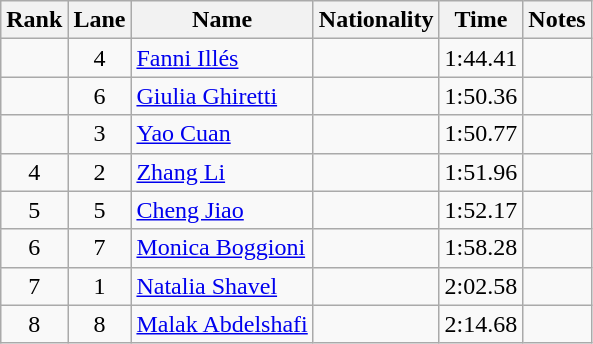<table class="wikitable sortable" style="text-align:center">
<tr>
<th>Rank</th>
<th>Lane</th>
<th>Name</th>
<th>Nationality</th>
<th>Time</th>
<th>Notes</th>
</tr>
<tr>
<td></td>
<td>4</td>
<td align=left><a href='#'>Fanni Illés</a></td>
<td align=left></td>
<td>1:44.41</td>
<td></td>
</tr>
<tr>
<td></td>
<td>6</td>
<td align=left><a href='#'>Giulia Ghiretti</a></td>
<td align=left></td>
<td>1:50.36</td>
<td></td>
</tr>
<tr>
<td></td>
<td>3</td>
<td align=left><a href='#'>Yao Cuan</a></td>
<td align=left></td>
<td>1:50.77</td>
<td></td>
</tr>
<tr>
<td>4</td>
<td>2</td>
<td align=left><a href='#'>Zhang Li</a></td>
<td align=left></td>
<td>1:51.96</td>
<td></td>
</tr>
<tr>
<td>5</td>
<td>5</td>
<td align=left><a href='#'>Cheng Jiao</a></td>
<td align=left></td>
<td>1:52.17</td>
<td></td>
</tr>
<tr>
<td>6</td>
<td>7</td>
<td align=left><a href='#'>Monica Boggioni</a></td>
<td align=left></td>
<td>1:58.28</td>
<td></td>
</tr>
<tr>
<td>7</td>
<td>1</td>
<td align=left><a href='#'>Natalia Shavel</a></td>
<td align=left></td>
<td>2:02.58</td>
<td></td>
</tr>
<tr>
<td>8</td>
<td>8</td>
<td align=left><a href='#'>Malak Abdelshafi</a></td>
<td align=left></td>
<td>2:14.68</td>
<td></td>
</tr>
</table>
